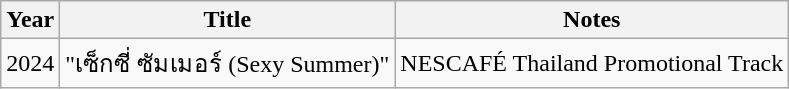<table class="wikitable sortable">
<tr>
<th scope="col">Year</th>
<th scope="col">Title</th>
<th scope="col" class="unsortable">Notes</th>
</tr>
<tr>
<td>2024</td>
<td>"เซ็กซี่ ซัมเมอร์ (Sexy Summer)"</td>
<td>NESCAFÉ Thailand Promotional Track</td>
</tr>
</table>
